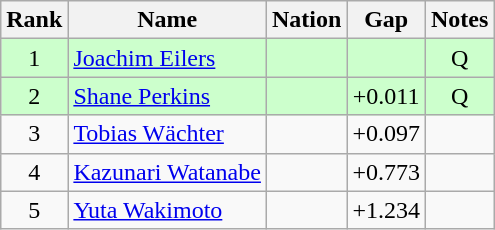<table class="wikitable sortable" style="text-align:center">
<tr>
<th>Rank</th>
<th>Name</th>
<th>Nation</th>
<th>Gap</th>
<th>Notes</th>
</tr>
<tr bgcolor=ccffcc>
<td>1</td>
<td align=left><a href='#'>Joachim Eilers</a></td>
<td align=left></td>
<td></td>
<td>Q</td>
</tr>
<tr bgcolor=ccffcc>
<td>2</td>
<td align=left><a href='#'>Shane Perkins</a></td>
<td align=left></td>
<td>+0.011</td>
<td>Q</td>
</tr>
<tr>
<td>3</td>
<td align=left><a href='#'>Tobias Wächter</a></td>
<td align=left></td>
<td>+0.097</td>
<td></td>
</tr>
<tr>
<td>4</td>
<td align=left><a href='#'>Kazunari Watanabe</a></td>
<td align=left></td>
<td>+0.773</td>
<td></td>
</tr>
<tr>
<td>5</td>
<td align=left><a href='#'>Yuta Wakimoto</a></td>
<td align=left></td>
<td>+1.234</td>
<td></td>
</tr>
</table>
